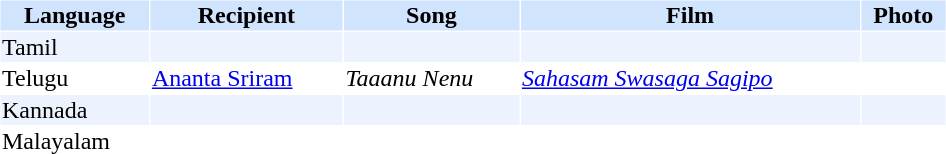<table cellspacing="1" cellpadding="1" border="0" style="width:50%;">
<tr style="background:#d1e4fd;">
<th>Language</th>
<th>Recipient</th>
<th>Song</th>
<th>Film</th>
<th>Photo</th>
</tr>
<tr style="background:#edf3fe;">
<td>Tamil</td>
<td></td>
<td></td>
<td></td>
<td></td>
</tr>
<tr>
<td>Telugu</td>
<td><a href='#'>Ananta Sriram</a></td>
<td><em>Taaanu Nenu</em></td>
<td><em><a href='#'>Sahasam Swasaga Sagipo</a></em></td>
<td></td>
</tr>
<tr style="background:#edf3fe;">
<td>Kannada</td>
<td></td>
<td></td>
<td></td>
<td></td>
</tr>
<tr>
<td>Malayalam</td>
<td></td>
<td></td>
<td></td>
<td></td>
</tr>
</table>
